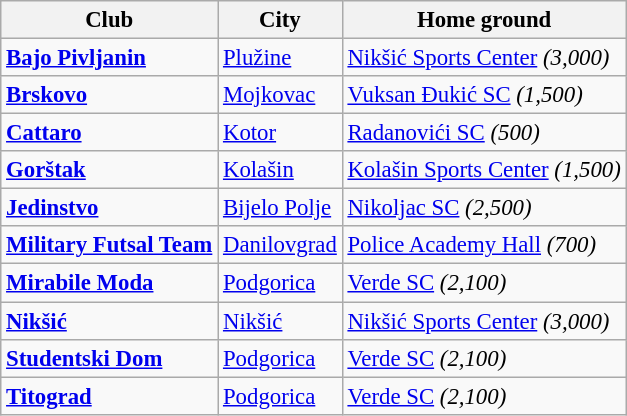<table class="wikitable sortable" style="font-size:95%">
<tr>
<th>Club</th>
<th>City</th>
<th>Home ground</th>
</tr>
<tr>
<td><strong><a href='#'>Bajo Pivljanin</a></strong></td>
<td><a href='#'>Plužine</a></td>
<td><a href='#'>Nikšić Sports Center</a> <em>(3,000)</em></td>
</tr>
<tr>
<td><strong><a href='#'>Brskovo</a></strong></td>
<td><a href='#'>Mojkovac</a></td>
<td><a href='#'>Vuksan Đukić SC</a> <em>(1,500)</em></td>
</tr>
<tr>
<td><strong><a href='#'>Cattaro</a></strong></td>
<td><a href='#'>Kotor</a></td>
<td><a href='#'>Radanovići SC</a> <em>(500)</em></td>
</tr>
<tr>
<td><strong><a href='#'>Gorštak</a></strong></td>
<td><a href='#'>Kolašin</a></td>
<td><a href='#'>Kolašin Sports Center</a> <em>(1,500)</em></td>
</tr>
<tr>
<td><strong><a href='#'>Jedinstvo</a></strong></td>
<td><a href='#'>Bijelo Polje</a></td>
<td><a href='#'>Nikoljac SC</a> <em>(2,500)</em></td>
</tr>
<tr>
<td><strong><a href='#'>Military Futsal Team</a></strong></td>
<td><a href='#'>Danilovgrad</a></td>
<td><a href='#'>Police Academy Hall</a> <em>(700)</em></td>
</tr>
<tr>
<td><strong><a href='#'>Mirabile Moda</a></strong></td>
<td><a href='#'>Podgorica</a></td>
<td><a href='#'>Verde SC</a> <em>(2,100)</em></td>
</tr>
<tr>
<td><strong><a href='#'>Nikšić</a></strong></td>
<td><a href='#'>Nikšić</a></td>
<td><a href='#'>Nikšić Sports Center</a> <em>(3,000)</em></td>
</tr>
<tr>
<td><strong><a href='#'>Studentski Dom</a></strong></td>
<td><a href='#'>Podgorica</a></td>
<td><a href='#'>Verde SC</a> <em>(2,100)</em></td>
</tr>
<tr>
<td><strong><a href='#'>Titograd</a></strong></td>
<td><a href='#'>Podgorica</a></td>
<td><a href='#'>Verde SC</a> <em>(2,100)</em></td>
</tr>
</table>
